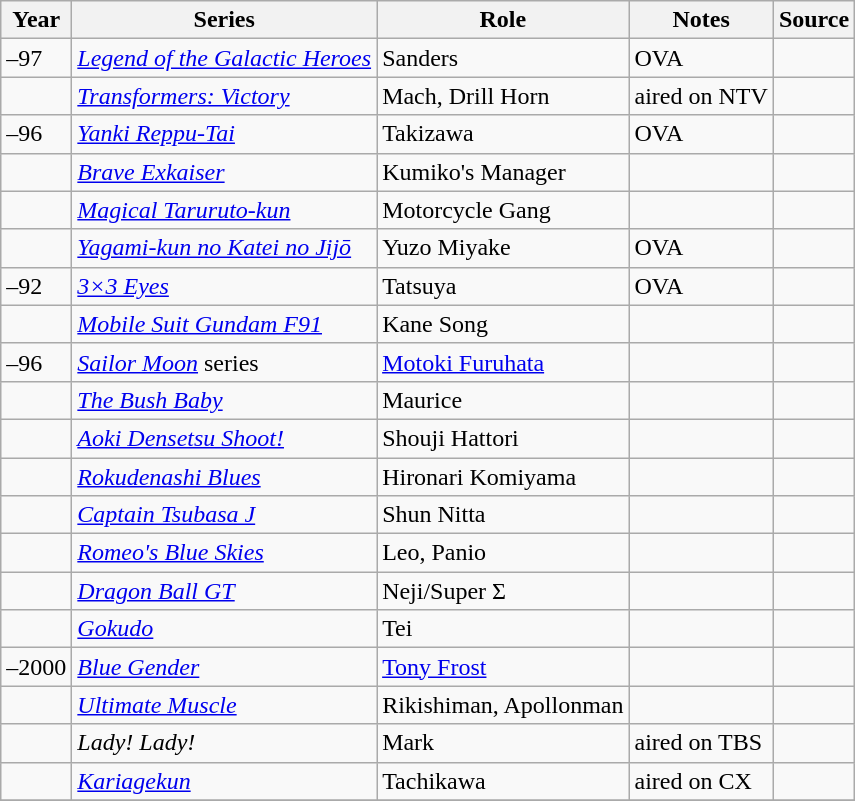<table class="wikitable sortable plainrowheaders">
<tr>
<th>Year</th>
<th>Series</th>
<th>Role</th>
<th class="unsortable">Notes</th>
<th class="unsortable">Source</th>
</tr>
<tr>
<td>–97</td>
<td><em><a href='#'>Legend of the Galactic Heroes</a></em></td>
<td>Sanders </td>
<td>OVA</td>
<td></td>
</tr>
<tr>
<td></td>
<td><em><a href='#'>Transformers: Victory</a></em></td>
<td>Mach, Drill Horn</td>
<td>aired on NTV</td>
<td></td>
</tr>
<tr>
<td>–96</td>
<td><em><a href='#'>Yanki Reppu-Tai</a></em></td>
<td>Takizawa</td>
<td>OVA</td>
<td></td>
</tr>
<tr>
<td></td>
<td><em><a href='#'>Brave Exkaiser</a></em></td>
<td>Kumiko's Manager</td>
<td></td>
<td></td>
</tr>
<tr>
<td></td>
<td><em><a href='#'>Magical Taruruto-kun</a></em></td>
<td>Motorcycle Gang</td>
<td></td>
<td></td>
</tr>
<tr>
<td></td>
<td><em><a href='#'>Yagami-kun no Katei no Jijō</a></em></td>
<td>Yuzo Miyake</td>
<td>OVA</td>
<td></td>
</tr>
<tr>
<td>–92</td>
<td><em><a href='#'>3×3 Eyes</a></em></td>
<td>Tatsuya</td>
<td>OVA</td>
<td></td>
</tr>
<tr>
<td></td>
<td><em><a href='#'>Mobile Suit Gundam F91</a></em></td>
<td>Kane Song</td>
<td></td>
<td></td>
</tr>
<tr>
<td>–96</td>
<td><em><a href='#'>Sailor Moon</a></em> series</td>
<td><a href='#'>Motoki Furuhata</a></td>
<td></td>
<td></td>
</tr>
<tr>
<td></td>
<td><em><a href='#'>The Bush Baby</a></em></td>
<td>Maurice</td>
<td></td>
<td></td>
</tr>
<tr>
<td></td>
<td><em><a href='#'>Aoki Densetsu Shoot!</a></em></td>
<td>Shouji Hattori  </td>
<td></td>
<td></td>
</tr>
<tr>
<td></td>
<td><em><a href='#'>Rokudenashi Blues</a></em></td>
<td>Hironari Komiyama</td>
<td></td>
<td></td>
</tr>
<tr>
<td></td>
<td><em><a href='#'>Captain Tsubasa J</a></em></td>
<td>Shun Nitta  </td>
<td></td>
<td></td>
</tr>
<tr>
<td></td>
<td><em><a href='#'>Romeo's Blue Skies</a></em></td>
<td>Leo, Panio</td>
<td></td>
<td></td>
</tr>
<tr>
<td></td>
<td><em><a href='#'>Dragon Ball GT</a></em></td>
<td>Neji/Super Σ</td>
<td></td>
<td></td>
</tr>
<tr>
<td></td>
<td><em><a href='#'>Gokudo</a></em> </td>
<td>Tei </td>
<td></td>
<td></td>
</tr>
<tr>
<td>–2000</td>
<td><em><a href='#'>Blue Gender</a></em></td>
<td><a href='#'>Tony Frost</a></td>
<td></td>
<td></td>
</tr>
<tr>
<td></td>
<td><em><a href='#'>Ultimate Muscle</a></em> </td>
<td>Rikishiman, Apollonman</td>
<td></td>
<td></td>
</tr>
<tr>
<td></td>
<td><em>Lady! Lady!</em></td>
<td>Mark</td>
<td>aired on TBS</td>
<td></td>
</tr>
<tr>
<td></td>
<td><em><a href='#'>Kariagekun</a></em> </td>
<td>Tachikawa </td>
<td>aired on CX</td>
<td></td>
</tr>
<tr>
</tr>
</table>
